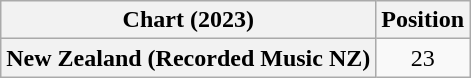<table class="wikitable plainrowheaders" style="text-align:center">
<tr>
<th scope="col">Chart (2023)</th>
<th scope="col">Position</th>
</tr>
<tr>
<th scope="row">New Zealand (Recorded Music NZ)</th>
<td>23</td>
</tr>
</table>
